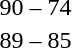<table style="text-align:center">
<tr>
<th width=200></th>
<th width=100></th>
<th width=200></th>
<th></th>
</tr>
<tr>
<td align=right><strong></strong></td>
<td>90 – 74</td>
<td align=left></td>
</tr>
<tr>
<td align=right><strong></strong></td>
<td>89 – 85</td>
<td align=left></td>
</tr>
</table>
